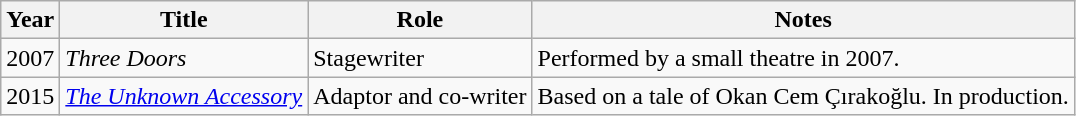<table class="wikitable sortable">
<tr>
<th>Year</th>
<th>Title</th>
<th>Role</th>
<th>Notes</th>
</tr>
<tr>
<td>2007</td>
<td><em>Three Doors</em></td>
<td>Stagewriter</td>
<td>Performed by a small theatre in 2007.</td>
</tr>
<tr>
<td>2015</td>
<td><em><a href='#'>The Unknown Accessory</a></em></td>
<td>Adaptor and co-writer</td>
<td>Based on a tale of Okan Cem Çırakoğlu. In production.</td>
</tr>
</table>
